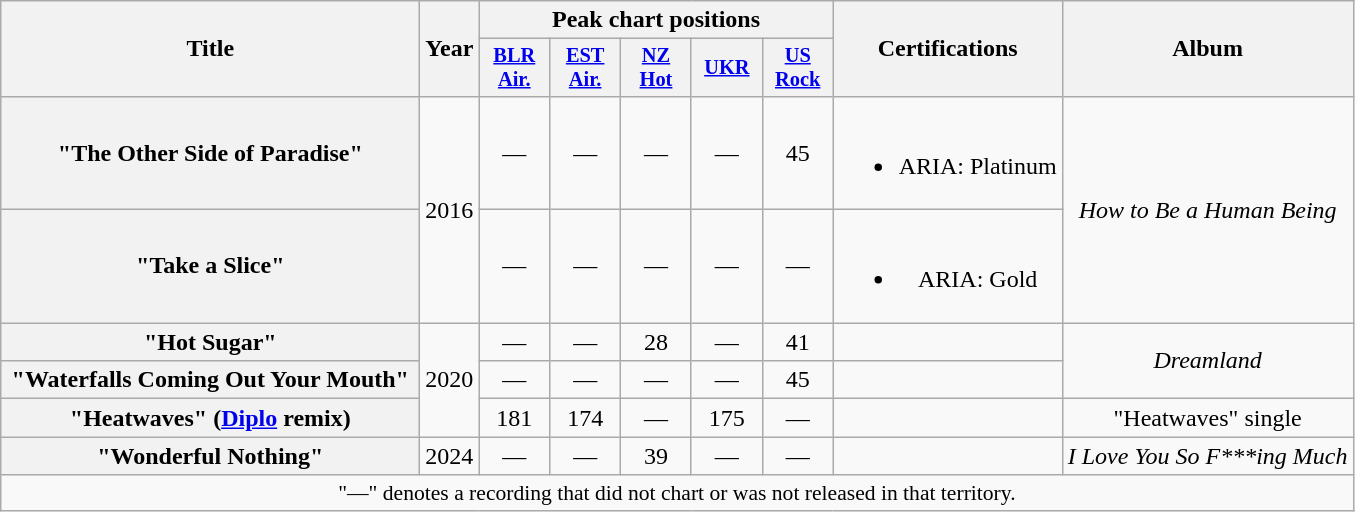<table class="wikitable plainrowheaders" style="text-align:center;">
<tr>
<th scope="col" rowspan="2" style="width:17em;">Title</th>
<th scope="col" rowspan="2" style="width:1em;">Year</th>
<th scope="col" colspan="5">Peak chart positions</th>
<th scope="col" rowspan="2">Certifications</th>
<th scope="col" rowspan="2">Album</th>
</tr>
<tr>
<th scope="col" style="width:3em;font-size:85%;"><a href='#'>BLR<br>Air.</a><br></th>
<th scope="col" style="width:3em;font-size:85%;"><a href='#'>EST<br>Air.</a><br></th>
<th scope="col" style="width:3em;font-size:85%;"><a href='#'>NZ<br>Hot</a><br></th>
<th scope="col" style="width:3em;font-size:85%;"><a href='#'>UKR</a><br></th>
<th scope="col" style="width:3em;font-size:85%;"><a href='#'>US <br>Rock</a><br></th>
</tr>
<tr>
<th scope="row">"The Other Side of Paradise"</th>
<td rowspan="2">2016</td>
<td>—</td>
<td>—</td>
<td>—</td>
<td>—</td>
<td>45</td>
<td><br><ul><li>ARIA: Platinum</li></ul></td>
<td rowspan="2"><em>How to Be a Human Being</em></td>
</tr>
<tr>
<th scope="row">"Take a Slice"</th>
<td>—</td>
<td>—</td>
<td>—</td>
<td>—</td>
<td>—</td>
<td><br><ul><li>ARIA: Gold</li></ul></td>
</tr>
<tr>
<th scope="row">"Hot Sugar"</th>
<td rowspan="3">2020</td>
<td>—</td>
<td>—</td>
<td>28</td>
<td>—</td>
<td>41</td>
<td></td>
<td rowspan="2"><em>Dreamland</em></td>
</tr>
<tr>
<th scope="row">"Waterfalls Coming Out Your Mouth"</th>
<td>—</td>
<td>—</td>
<td>—</td>
<td>—</td>
<td>45</td>
<td></td>
</tr>
<tr>
<th scope="row">"Heatwaves" (<a href='#'>Diplo</a> remix)</th>
<td>181</td>
<td>174</td>
<td>—</td>
<td>175</td>
<td>—</td>
<td></td>
<td>"Heatwaves" single</td>
</tr>
<tr>
<th scope="row">"Wonderful Nothing"</th>
<td>2024</td>
<td>—</td>
<td>—</td>
<td>39</td>
<td>—</td>
<td>—</td>
<td></td>
<td><em>I Love You So F***ing Much</em></td>
</tr>
<tr>
<td colspan="10" style="font-size:90%">"—" denotes a recording that did not chart or was not released in that territory.</td>
</tr>
</table>
